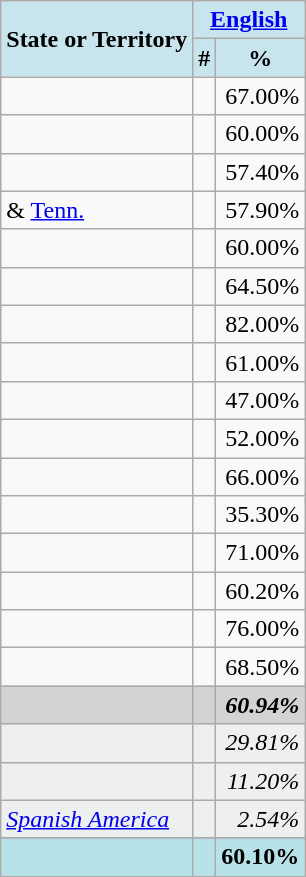<table class="wikitable sortable" style="text-align:right">
<tr>
<th colspan=1 rowspan=2 style="text-align:center; background-color:#C8E5EE;"><strong>State or Territory</strong></th>
<th colspan=2 rowspan=1 style="text-align:center; background:#C8E5EE;"> <a href='#'>English</a></th>
</tr>
<tr>
<th style="background-color:#C8E5EE;">#</th>
<th style="background-color:#C8E5EE;">%</th>
</tr>
<tr>
<td border = "1"; align="left"></td>
<td align="right"></td>
<td align="right">67.00%</td>
</tr>
<tr>
<td border = "1"; align="left"></td>
<td align="right"></td>
<td align="right">60.00%</td>
</tr>
<tr>
<td border = "1"; align="left"></td>
<td align="right"></td>
<td align="right">57.40%</td>
</tr>
<tr>
<td border = "1"; align="left"> & <a href='#'>Tenn.</a></td>
<td align="right"></td>
<td align="right">57.90%</td>
</tr>
<tr>
<td border = "1"; align="left"></td>
<td align="right"></td>
<td align="right">60.00%</td>
</tr>
<tr>
<td border = "1"; align="left"></td>
<td align="right"></td>
<td align="right">64.50%</td>
</tr>
<tr>
<td border = "1"; align="left"></td>
<td align="right"></td>
<td align="right">82.00%</td>
</tr>
<tr>
<td border = "1"; align="left"></td>
<td align="right"></td>
<td align="right">61.00%</td>
</tr>
<tr>
<td border = "1"; align="left"></td>
<td align="right"></td>
<td align="right">47.00%</td>
</tr>
<tr>
<td border = "1"; align="left"></td>
<td align="right"></td>
<td align="right">52.00%</td>
</tr>
<tr>
<td border = "1"; align="left"></td>
<td align="right"></td>
<td align="right">66.00%</td>
</tr>
<tr>
<td border = "1"; align="left"></td>
<td align="right"></td>
<td align="right">35.30%</td>
</tr>
<tr>
<td border = "1"; align="left"></td>
<td align="right"></td>
<td align="right">71.00%</td>
</tr>
<tr>
<td border = "1"; align="left"></td>
<td align="right"></td>
<td align="right">60.20%</td>
</tr>
<tr>
<td border = "1"; align="left"></td>
<td align="right"></td>
<td align="right">76.00%</td>
</tr>
<tr>
<td border = "1"; align="left"></td>
<td align="right"></td>
<td align="right">68.50%</td>
</tr>
<tr bgcolor="lightgrey">
<td border = "1"; align="left"></td>
<td align="right"><strong><em></em></strong></td>
<td align="right"><strong><em>60.94%</em></strong></td>
</tr>
<tr bgcolor="#EEF0F0">
<td border = "1"; align="left"></td>
<td align="right"><em></em></td>
<td align="right"><em>29.81%</em></td>
</tr>
<tr bgcolor="#EEF0F0">
<td border = "1"; align="left"></td>
<td align="right"><em></em></td>
<td align="right"><em>11.20%</em></td>
</tr>
<tr bgcolor="#EEF0F0">
<td border = "1"; align="left"><em> <a href='#'>Spanish America</a></em></td>
<td align="right"><em></em></td>
<td align="right"><em>2.54%</em></td>
</tr>
<tr>
</tr>
<tr class="sortbottom" bgcolor="#B8E2E9">
<td border = "1"; align="center"><strong></strong></td>
<td align="right"><strong></strong></td>
<td align="right"><strong>60.10%</strong></td>
</tr>
</table>
